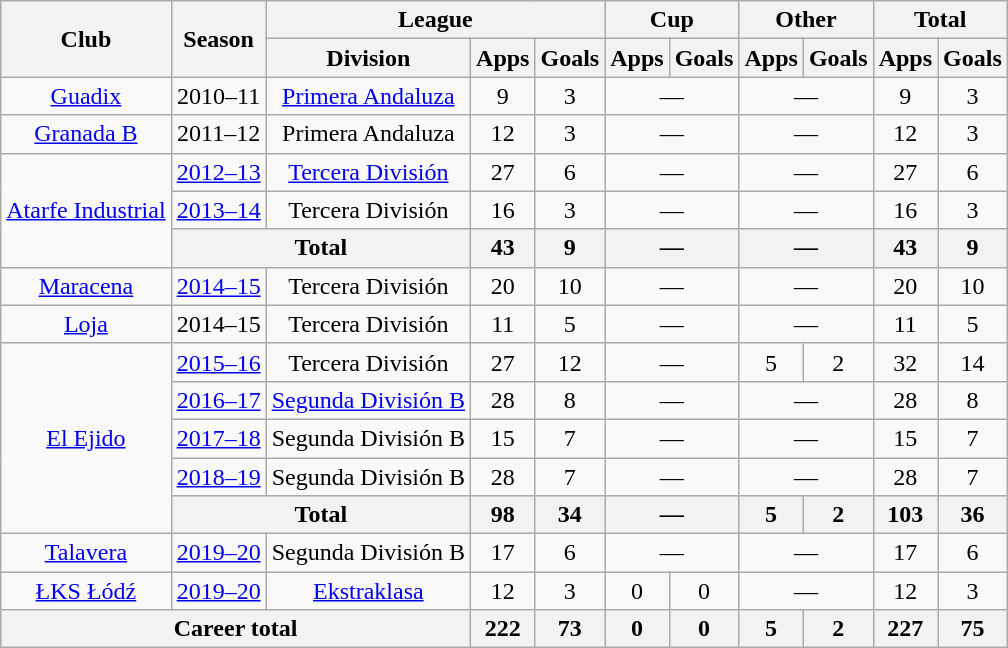<table class="wikitable" style="text-align: center;">
<tr>
<th rowspan="2">Club</th>
<th rowspan="2">Season</th>
<th colspan="3">League</th>
<th colspan="2">Cup</th>
<th colspan="2">Other</th>
<th colspan="2">Total</th>
</tr>
<tr>
<th>Division</th>
<th>Apps</th>
<th>Goals</th>
<th>Apps</th>
<th>Goals</th>
<th>Apps</th>
<th>Goals</th>
<th>Apps</th>
<th>Goals</th>
</tr>
<tr>
<td rowspan="1"><a href='#'>Guadix</a></td>
<td>2010–11</td>
<td><a href='#'>Primera Andaluza</a></td>
<td>9</td>
<td>3</td>
<td colspan="2">—</td>
<td colspan="2">—</td>
<td>9</td>
<td>3</td>
</tr>
<tr>
<td rowspan="1"><a href='#'>Granada B</a></td>
<td>2011–12</td>
<td>Primera Andaluza</td>
<td>12</td>
<td>3</td>
<td colspan="2">—</td>
<td colspan="2">—</td>
<td>12</td>
<td>3</td>
</tr>
<tr>
<td rowspan="3"><a href='#'>Atarfe Industrial</a></td>
<td><a href='#'>2012–13</a></td>
<td><a href='#'>Tercera División</a></td>
<td>27</td>
<td>6</td>
<td colspan="2">—</td>
<td colspan="2">—</td>
<td>27</td>
<td>6</td>
</tr>
<tr>
<td><a href='#'>2013–14</a></td>
<td>Tercera División</td>
<td>16</td>
<td>3</td>
<td colspan="2">—</td>
<td colspan="2">—</td>
<td>16</td>
<td>3</td>
</tr>
<tr>
<th colspan="2">Total</th>
<th>43</th>
<th>9</th>
<th colspan="2">—</th>
<th colspan="2">—</th>
<th>43</th>
<th>9</th>
</tr>
<tr>
<td><a href='#'>Maracena</a></td>
<td><a href='#'>2014–15</a></td>
<td>Tercera División</td>
<td>20</td>
<td>10</td>
<td colspan="2">—</td>
<td colspan="2">—</td>
<td>20</td>
<td>10</td>
</tr>
<tr>
<td><a href='#'>Loja</a></td>
<td>2014–15</td>
<td>Tercera División</td>
<td>11</td>
<td>5</td>
<td colspan="2">—</td>
<td colspan="2">—</td>
<td>11</td>
<td>5</td>
</tr>
<tr>
<td rowspan="5"><a href='#'>El Ejido</a></td>
<td><a href='#'>2015–16</a></td>
<td>Tercera División</td>
<td>27</td>
<td>12</td>
<td colspan="2">—</td>
<td>5</td>
<td>2</td>
<td>32</td>
<td>14</td>
</tr>
<tr>
<td><a href='#'>2016–17</a></td>
<td><a href='#'>Segunda División B</a></td>
<td>28</td>
<td>8</td>
<td colspan="2">—</td>
<td colspan="2">—</td>
<td>28</td>
<td>8</td>
</tr>
<tr>
<td><a href='#'>2017–18</a></td>
<td>Segunda División B</td>
<td>15</td>
<td>7</td>
<td colspan="2">—</td>
<td colspan="2">—</td>
<td>15</td>
<td>7</td>
</tr>
<tr>
<td><a href='#'>2018–19</a></td>
<td>Segunda División B</td>
<td>28</td>
<td>7</td>
<td colspan="2">—</td>
<td colspan="2">—</td>
<td>28</td>
<td>7</td>
</tr>
<tr>
<th colspan="2">Total</th>
<th>98</th>
<th>34</th>
<th colspan="2">—</th>
<th>5</th>
<th>2</th>
<th>103</th>
<th>36</th>
</tr>
<tr>
<td><a href='#'>Talavera</a></td>
<td><a href='#'>2019–20</a></td>
<td>Segunda División B</td>
<td>17</td>
<td>6</td>
<td colspan="2">—</td>
<td colspan="2">—</td>
<td>17</td>
<td>6</td>
</tr>
<tr>
<td><a href='#'>ŁKS Łódź</a></td>
<td><a href='#'>2019–20</a></td>
<td><a href='#'>Ekstraklasa</a></td>
<td>12</td>
<td>3</td>
<td>0</td>
<td>0</td>
<td colspan="2">—</td>
<td>12</td>
<td>3</td>
</tr>
<tr>
<th colspan="3">Career total</th>
<th>222</th>
<th>73</th>
<th>0</th>
<th>0</th>
<th>5</th>
<th>2</th>
<th>227</th>
<th>75</th>
</tr>
</table>
